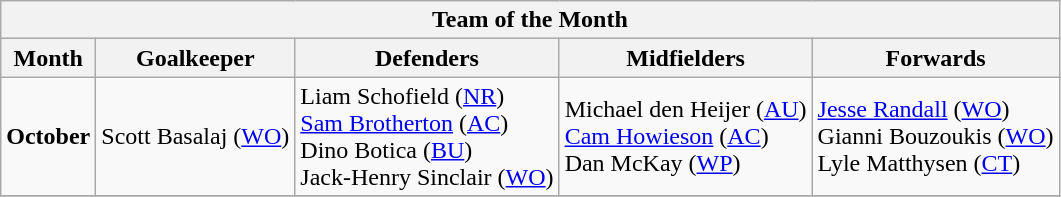<table class="wikitable collapsible collapsed">
<tr>
<th colspan="7">Team of the Month</th>
</tr>
<tr>
<th>Month</th>
<th>Goalkeeper</th>
<th>Defenders</th>
<th>Midfielders</th>
<th>Forwards</th>
</tr>
<tr>
<td style="text-align: center;"><strong>October</strong><br></td>
<td> Scott Basalaj (<a href='#'>WO</a>)</td>
<td> Liam Schofield (<a href='#'>NR</a>)<br> <a href='#'>Sam Brotherton</a> (<a href='#'>AC</a>)<br> Dino Botica (<a href='#'>BU</a>)<br> Jack-Henry Sinclair (<a href='#'>WO</a>)</td>
<td>  Michael den Heijer (<a href='#'>AU</a>)<br> <a href='#'>Cam Howieson</a> (<a href='#'>AC</a>)<br> Dan McKay (<a href='#'>WP</a>)</td>
<td> <a href='#'>Jesse Randall</a> (<a href='#'>WO</a>)<br> Gianni Bouzoukis (<a href='#'>WO</a>)<br> Lyle Matthysen (<a href='#'>CT</a>)</td>
</tr>
<tr>
</tr>
</table>
